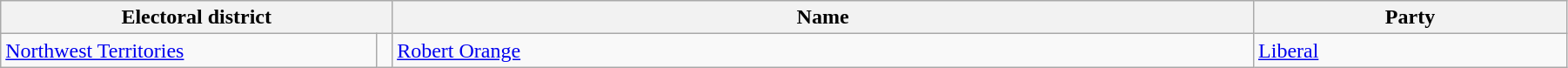<table class="wikitable" width=95%>
<tr>
<th colspan=2 width=25%>Electoral district</th>
<th>Name</th>
<th width=20%>Party</th>
</tr>
<tr>
<td width=24%><a href='#'>Northwest Territories</a></td>
<td></td>
<td><a href='#'>Robert Orange</a></td>
<td><a href='#'>Liberal</a></td>
</tr>
</table>
